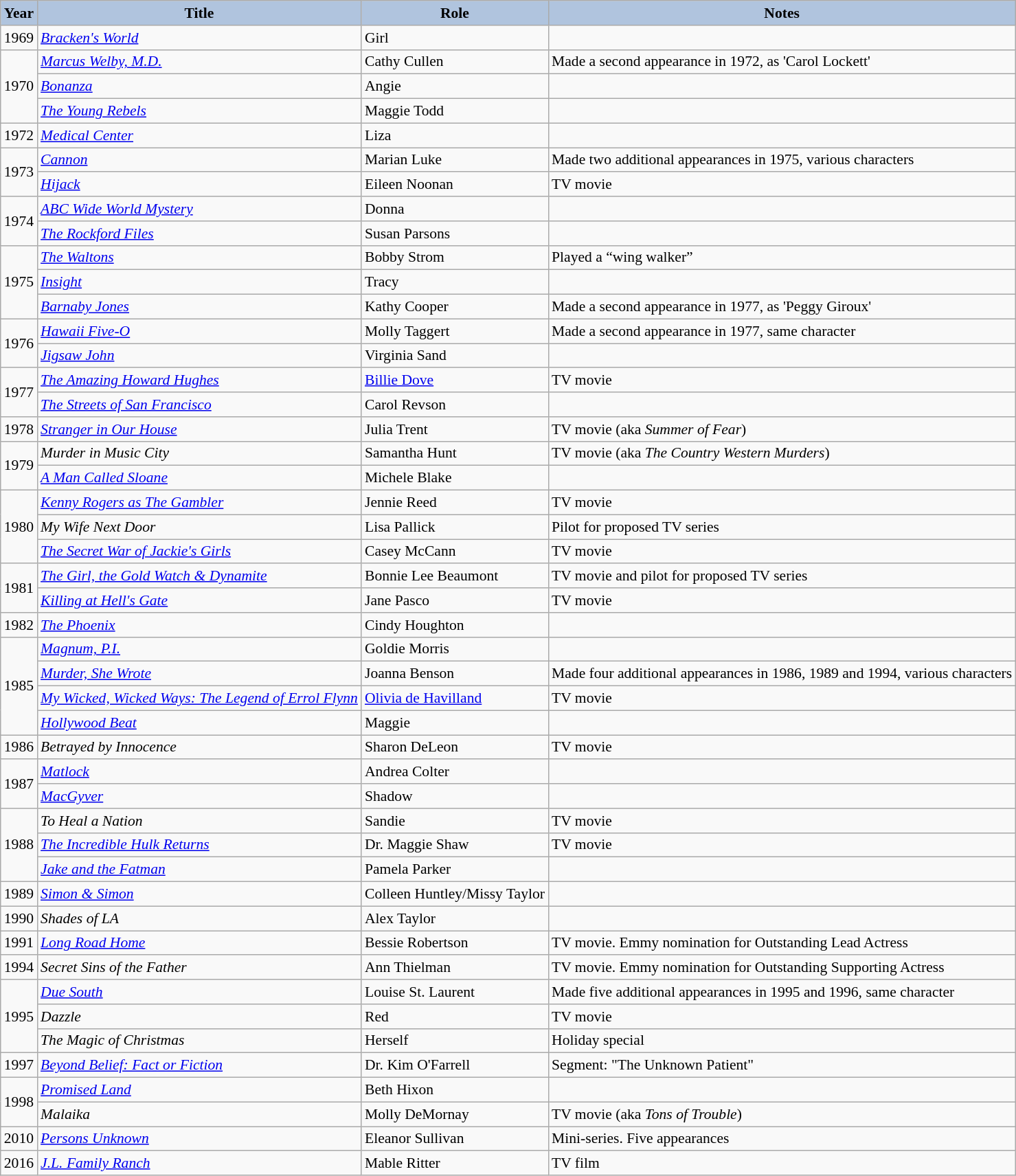<table class="wikitable" style="font-size:90%;">
<tr>
<th style="background:#B0C4DE;">Year</th>
<th style="background:#B0C4DE;">Title</th>
<th style="background:#B0C4DE;">Role</th>
<th style="background:#B0C4DE;">Notes</th>
</tr>
<tr>
<td>1969</td>
<td><em><a href='#'>Bracken's World</a></em></td>
<td>Girl</td>
<td></td>
</tr>
<tr>
<td rowspan="3">1970</td>
<td><em><a href='#'>Marcus Welby, M.D.</a></em></td>
<td>Cathy Cullen</td>
<td>Made a second appearance in 1972, as 'Carol Lockett'</td>
</tr>
<tr>
<td><em><a href='#'>Bonanza</a></em></td>
<td>Angie</td>
<td></td>
</tr>
<tr>
<td><em><a href='#'>The Young Rebels</a></em></td>
<td>Maggie Todd</td>
<td></td>
</tr>
<tr>
<td>1972</td>
<td><em><a href='#'>Medical Center</a></em></td>
<td>Liza</td>
<td></td>
</tr>
<tr>
<td rowspan="2">1973</td>
<td><em><a href='#'>Cannon</a></em></td>
<td>Marian Luke</td>
<td>Made two additional appearances in 1975, various characters</td>
</tr>
<tr>
<td><em><a href='#'>Hijack</a></em></td>
<td>Eileen Noonan</td>
<td>TV movie</td>
</tr>
<tr>
<td rowspan="2">1974</td>
<td><em><a href='#'>ABC Wide World Mystery</a></em></td>
<td>Donna</td>
<td></td>
</tr>
<tr>
<td><em><a href='#'>The Rockford Files</a></em></td>
<td>Susan Parsons</td>
<td></td>
</tr>
<tr>
<td rowspan="3">1975</td>
<td><em><a href='#'>The Waltons</a></em></td>
<td>Bobby Strom</td>
<td>Played a “wing walker”</td>
</tr>
<tr>
<td><em><a href='#'>Insight</a></em></td>
<td>Tracy</td>
<td></td>
</tr>
<tr>
<td><em><a href='#'>Barnaby Jones</a></em></td>
<td>Kathy Cooper</td>
<td>Made a second appearance in 1977, as 'Peggy Giroux'</td>
</tr>
<tr>
<td rowspan="2">1976</td>
<td><em><a href='#'>Hawaii Five-O</a></em></td>
<td>Molly Taggert</td>
<td>Made a second appearance in 1977, same character</td>
</tr>
<tr>
<td><em><a href='#'>Jigsaw John</a></em></td>
<td>Virginia Sand</td>
<td></td>
</tr>
<tr>
<td rowspan="2">1977</td>
<td><em><a href='#'>The Amazing Howard Hughes</a></em></td>
<td><a href='#'>Billie Dove</a></td>
<td>TV movie</td>
</tr>
<tr>
<td><em><a href='#'>The Streets of San Francisco</a></em></td>
<td>Carol Revson</td>
<td></td>
</tr>
<tr>
<td>1978</td>
<td><em><a href='#'>Stranger in Our House</a></em></td>
<td>Julia Trent</td>
<td>TV movie (aka <em>Summer of Fear</em>)</td>
</tr>
<tr>
<td rowspan="2">1979</td>
<td><em>Murder in Music City</em></td>
<td>Samantha Hunt</td>
<td>TV movie (aka <em>The Country Western Murders</em>)</td>
</tr>
<tr>
<td><em><a href='#'>A Man Called Sloane</a></em></td>
<td>Michele Blake</td>
<td></td>
</tr>
<tr>
<td rowspan="3">1980</td>
<td><em><a href='#'>Kenny Rogers as The Gambler</a></em></td>
<td>Jennie Reed</td>
<td>TV movie</td>
</tr>
<tr>
<td><em>My Wife Next Door</em></td>
<td>Lisa Pallick</td>
<td>Pilot for proposed TV series</td>
</tr>
<tr>
<td><em><a href='#'>The Secret War of Jackie's Girls</a></em></td>
<td>Casey McCann</td>
<td>TV movie</td>
</tr>
<tr>
<td rowspan="2">1981</td>
<td><em><a href='#'>The Girl, the Gold Watch & Dynamite</a></em></td>
<td>Bonnie Lee Beaumont</td>
<td>TV movie and pilot for proposed TV series</td>
</tr>
<tr>
<td><em><a href='#'>Killing at Hell's Gate</a></em></td>
<td>Jane Pasco</td>
<td>TV movie</td>
</tr>
<tr>
<td>1982</td>
<td><em><a href='#'>The Phoenix</a></em></td>
<td>Cindy Houghton</td>
<td></td>
</tr>
<tr>
<td rowspan="4">1985</td>
<td><em><a href='#'>Magnum, P.I.</a></em></td>
<td>Goldie Morris</td>
<td></td>
</tr>
<tr>
<td><em><a href='#'>Murder, She Wrote</a></em></td>
<td>Joanna Benson</td>
<td>Made four additional appearances in 1986, 1989 and 1994, various characters</td>
</tr>
<tr>
<td><em><a href='#'>My Wicked, Wicked Ways: The Legend of Errol Flynn</a></em></td>
<td><a href='#'>Olivia de Havilland</a></td>
<td>TV movie</td>
</tr>
<tr>
<td><em><a href='#'>Hollywood Beat</a></em></td>
<td>Maggie</td>
<td></td>
</tr>
<tr>
<td>1986</td>
<td><em>Betrayed by Innocence</em></td>
<td>Sharon DeLeon</td>
<td>TV movie</td>
</tr>
<tr>
<td rowspan="2">1987</td>
<td><em><a href='#'>Matlock</a></em></td>
<td>Andrea Colter</td>
<td></td>
</tr>
<tr>
<td><em><a href='#'>MacGyver</a></em></td>
<td>Shadow</td>
<td></td>
</tr>
<tr>
<td rowspan="3">1988</td>
<td><em>To Heal a Nation</em></td>
<td>Sandie</td>
<td>TV movie</td>
</tr>
<tr>
<td><em><a href='#'>The Incredible Hulk Returns</a></em></td>
<td>Dr. Maggie Shaw</td>
<td>TV movie</td>
</tr>
<tr>
<td><em><a href='#'>Jake and the Fatman</a></em></td>
<td>Pamela Parker</td>
<td></td>
</tr>
<tr>
<td>1989</td>
<td><em><a href='#'>Simon & Simon</a></em></td>
<td>Colleen Huntley/Missy Taylor</td>
<td></td>
</tr>
<tr>
<td>1990</td>
<td><em>Shades of LA</em></td>
<td>Alex Taylor</td>
<td></td>
</tr>
<tr>
<td>1991</td>
<td><em><a href='#'>Long Road Home</a></em></td>
<td>Bessie Robertson</td>
<td>TV movie. Emmy nomination for Outstanding Lead Actress</td>
</tr>
<tr>
<td>1994</td>
<td><em>Secret Sins of the Father</em></td>
<td>Ann Thielman</td>
<td>TV movie. Emmy nomination for Outstanding Supporting Actress</td>
</tr>
<tr>
<td rowspan="3">1995</td>
<td><em><a href='#'>Due South</a></em></td>
<td>Louise St. Laurent</td>
<td>Made five additional appearances in 1995 and 1996, same character</td>
</tr>
<tr>
<td><em>Dazzle</em></td>
<td>Red</td>
<td>TV movie</td>
</tr>
<tr>
<td><em>The Magic of Christmas</em></td>
<td>Herself</td>
<td>Holiday special</td>
</tr>
<tr>
<td>1997</td>
<td><em><a href='#'>Beyond Belief: Fact or Fiction</a></em></td>
<td>Dr. Kim O'Farrell</td>
<td>Segment: "The Unknown Patient"</td>
</tr>
<tr>
<td rowspan="2">1998</td>
<td><em><a href='#'>Promised Land</a></em></td>
<td>Beth Hixon</td>
<td></td>
</tr>
<tr>
<td><em>Malaika</em></td>
<td>Molly DeMornay</td>
<td>TV movie (aka <em>Tons of Trouble</em>)</td>
</tr>
<tr>
<td>2010</td>
<td><em><a href='#'>Persons Unknown</a></em></td>
<td>Eleanor Sullivan</td>
<td>Mini-series.  Five appearances</td>
</tr>
<tr>
<td>2016</td>
<td><em><a href='#'>J.L. Family Ranch</a></em></td>
<td>Mable Ritter</td>
<td>TV film</td>
</tr>
</table>
